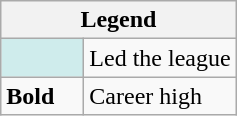<table class="wikitable mw-collapsible">
<tr>
<th colspan="2">Legend</th>
</tr>
<tr>
<td style="background:#cfecec; width:3em;"></td>
<td>Led the league</td>
</tr>
<tr>
<td><strong>Bold</strong></td>
<td>Career high</td>
</tr>
</table>
